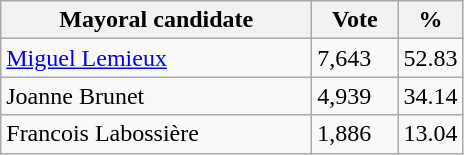<table class="wikitable">
<tr>
<th bgcolor="#DDDDFF" width="200px">Mayoral candidate</th>
<th bgcolor="#DDDDFF" width="50px">Vote</th>
<th bgcolor="#DDDDFF" width="30px">%</th>
</tr>
<tr>
<td><a href='#'>Miguel Lemieux</a></td>
<td>7,643</td>
<td>52.83</td>
</tr>
<tr>
<td>Joanne Brunet</td>
<td>4,939</td>
<td>34.14</td>
</tr>
<tr>
<td>Francois Labossière</td>
<td>1,886</td>
<td>13.04</td>
</tr>
</table>
